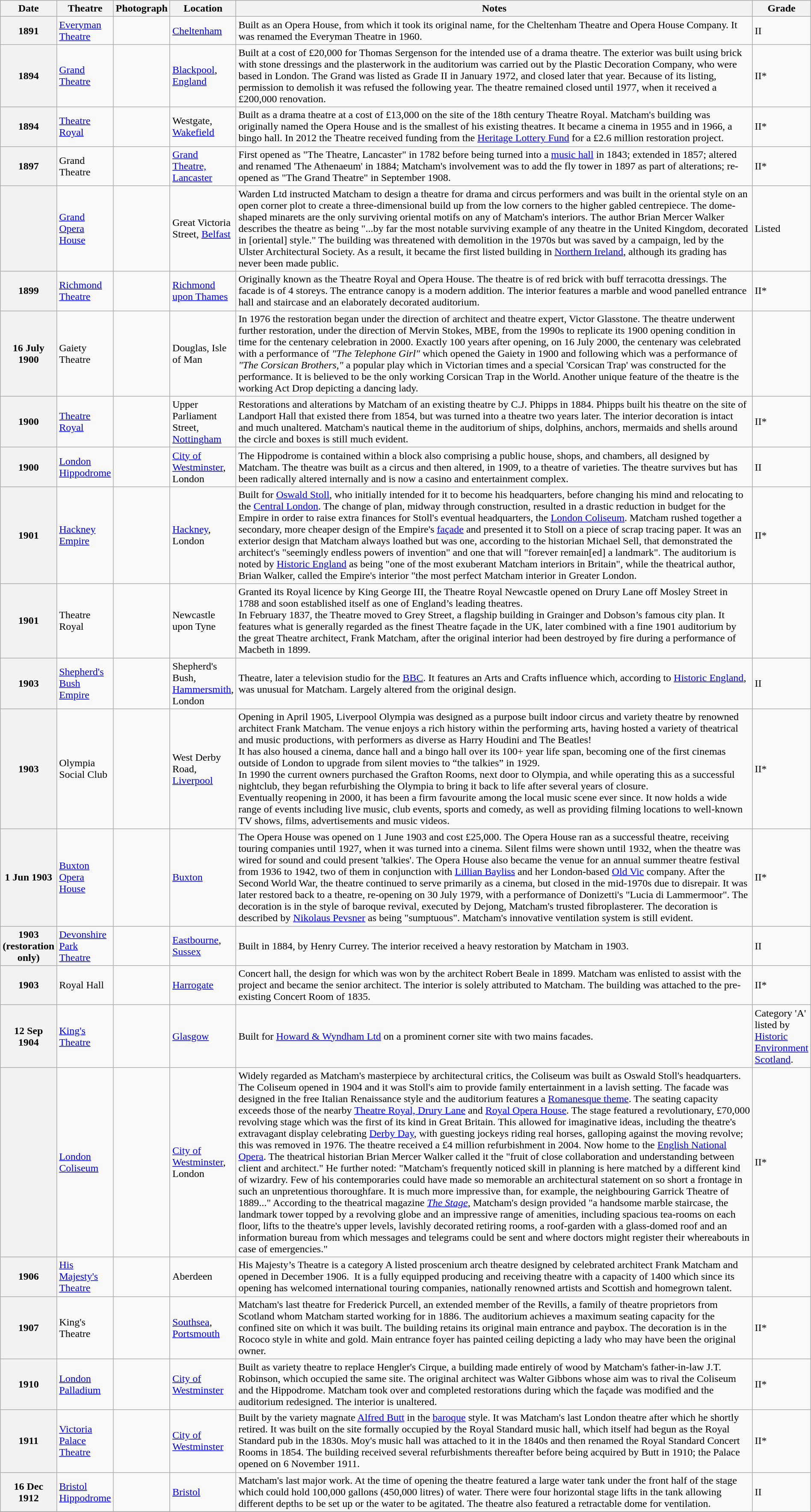<table class="wikitable plainrowheaders sortable" style="margin-right: 0;">
<tr>
<th scope="col">Date</th>
<th scope="col">Theatre</th>
<th scope="col"  style="width:100px" class="unsortable">Photograph</th>
<th scope="col">Location</th>
<th scope="col"  style="width:65%" class="unsortable">Notes</th>
<th scope="col">Grade</th>
</tr>
<tr>
<th scope="row">1891</th>
<td><a href='#'>Everyman Theatre</a></td>
<td></td>
<td><a href='#'>Cheltenham</a></td>
<td>Built as an Opera House, from which it took its original name, for the Cheltenham Theatre and Opera House Company. It was renamed the Everyman Theatre in 1960.</td>
<td>II</td>
</tr>
<tr>
<th scope="row">1894</th>
<td><a href='#'>Grand Theatre</a></td>
<td></td>
<td><a href='#'>Blackpool</a>, <a href='#'>England</a></td>
<td>Built at a cost of £20,000 for Thomas Sergenson for the intended use of a drama theatre. The exterior was built using brick with stone dressings and the plasterwork in the auditorium was carried out by the Plastic Decoration Company, who were based in London. The Grand was listed as Grade II in January 1972, and closed later that year.  Because of its listing, permission to demolish it was refused the following year. The theatre remained closed until 1977, when it received a £200,000 renovation.</td>
<td>II*</td>
</tr>
<tr>
<th scope="row">1894</th>
<td><a href='#'>Theatre Royal</a></td>
<td></td>
<td>Westgate, <a href='#'>Wakefield</a></td>
<td>Built as a drama theatre at a cost of £13,000 on the site of the  18th century Theatre Royal. Matcham's building was originally named the Opera House and is the smallest of his existing theatres. It became a cinema in 1955 and in 1966, a bingo hall. In 2012 the Theatre received funding from the <a href='#'>Heritage Lottery Fund</a> for a £2.6 million restoration project.</td>
<td>II*</td>
</tr>
<tr>
<th scope="row">1897</th>
<td>Grand Theatre</td>
<td></td>
<td><a href='#'>Grand Theatre, Lancaster</a></td>
<td>First opened as "The Theatre, Lancaster" in 1782 before being turned into a <a href='#'>music hall</a> in 1843; extended in 1857; altered and renamed 'The Athenaeum' in 1884; Matcham's involvement was to add the fly tower in 1897 as part of alterations; re-opened as "The Grand Theatre" in September 1908.</td>
<td>II*</td>
</tr>
<tr>
<th scope="row"></th>
<td><a href='#'>Grand Opera House</a></td>
<td></td>
<td>Great Victoria Street, <a href='#'>Belfast</a></td>
<td>Warden Ltd instructed Matcham to design a theatre for drama and circus performers and was built in the oriental style on an open corner plot to create a three-dimensional build up from the low corners to the higher gabled centrepiece. The dome-shaped minarets are the only surviving oriental motifs on any of Matcham's interiors. The author Brian Mercer Walker describes the theatre as being "...by far the most notable surviving example of any theatre in the United Kingdom, decorated in [oriental] style." The building was threatened with demolition in the 1970s but was saved by a campaign, led by the Ulster Architectural Society. As a result, it became the first listed building in <a href='#'>Northern Ireland</a>, although its grading has never been made public.</td>
<td>Listed</td>
</tr>
<tr>
<th scope="row">1899</th>
<td><a href='#'>Richmond Theatre</a></td>
<td></td>
<td><a href='#'>Richmond upon Thames</a></td>
<td>Originally known as the Theatre Royal and Opera House. The theatre is of red brick with buff terracotta dressings. The facade is of 4 storeys. The entrance canopy is a modern addition. The interior features a marble and wood panelled entrance hall and staircase and an elaborately decorated auditorium.</td>
<td>II*</td>
</tr>
<tr>
<th>16 July 1900</th>
<td>Gaiety Theatre</td>
<td></td>
<td>Douglas, Isle of Man</td>
<td>In 1976 the restoration began under the direction of architect and theatre expert, Victor Glasstone. The theatre underwent further restoration, under the direction of Mervin Stokes, MBE, from the 1990s to replicate its 1900 opening condition in time for the centenary celebration in 2000. Exactly 100 years after opening, on 16 July 2000, the centenary was celebrated with a performance of <em>"The Telephone Girl"</em> which opened the Gaiety in 1900 and following which was a performance of <em>"The Corsican Brothers,"</em> a popular play which in Victorian times and a special 'Corsican Trap' was constructed for the performance. It is believed to be the only working Corsican Trap in the World. Another unique feature of the theatre is the working Act Drop depicting a dancing lady.</td>
<td></td>
</tr>
<tr>
<th scope="row">1900</th>
<td><a href='#'>Theatre Royal</a></td>
<td></td>
<td>Upper Parliament Street, <a href='#'>Nottingham</a></td>
<td>Restorations and alterations by Matcham of an existing theatre by C.J. Phipps in 1884. Phipps built his theatre on the site of Landport Hall that existed there from 1854, but was turned into a theatre two years later. The interior decoration is intact and much unaltered. Matcham's nautical theme in the auditorium of ships, dolphins, anchors, mermaids and shells around the circle and boxes is still much evident.</td>
<td>II*</td>
</tr>
<tr>
<th scope="row">1900</th>
<td><a href='#'>London Hippodrome</a></td>
<td></td>
<td><a href='#'>City of Westminster</a>, London</td>
<td>The Hippodrome is contained within a block also comprising a public house, shops, and chambers, all designed by Matcham. The theatre was built as a circus and then altered, in 1909, to a theatre of varieties. The theatre survives but has been radically altered internally and is now a casino and entertainment complex.</td>
<td>II</td>
</tr>
<tr>
<th scope="row">1901</th>
<td><a href='#'>Hackney Empire</a></td>
<td></td>
<td><a href='#'>Hackney</a>, London</td>
<td>Built for <a href='#'>Oswald Stoll</a>, who initially intended for it to become his headquarters, before changing his mind and relocating to the <a href='#'>Central London</a>. The change of plan, midway through construction, resulted in a drastic reduction in budget for the Empire in order to raise extra finances for Stoll's eventual headquarters, the <a href='#'>London Coliseum</a>. Matcham rushed together a secondary, more cheaper design of the Empire's <a href='#'>façade</a> and presented it to Stoll on a piece of scrap tracing paper. It was an exterior design that Matcham always loathed but was one, according to the historian Michael Sell, that demonstrated the architect's "seemingly endless powers of invention" and one that will "forever remain[ed] a landmark". The auditorium is noted by <a href='#'>Historic England</a> as being "one of the most exuberant Matcham interiors in Britain", while the theatrical author, Brian Walker, called the Empire's interior "the most perfect Matcham interior in Greater London.</td>
<td>II*</td>
</tr>
<tr>
<th><strong>1901</strong></th>
<td>Theatre Royal</td>
<td></td>
<td>Newcastle upon Tyne</td>
<td>Granted its Royal licence by King George III, the Theatre Royal Newcastle opened on Drury Lane off Mosley Street in 1788 and soon established itself as one of England’s leading theatres.<br>In February 1837, the Theatre moved to Grey Street, a flagship building in Grainger and Dobson’s famous city plan. It features what is generally regarded as the finest Theatre façade in the UK, later combined with a fine 1901 auditorium by the great Theatre architect, Frank Matcham, after the original interior had been destroyed by fire during a performance of Macbeth in 1899.</td>
<td></td>
</tr>
<tr>
<th scope="row">1903</th>
<td><a href='#'>Shepherd's Bush Empire</a></td>
<td></td>
<td>Shepherd's Bush, <a href='#'>Hammersmith</a>, London</td>
<td>Theatre, later a television studio for the <a href='#'>BBC</a>. It features an Arts and Crafts influence which, according to <a href='#'>Historic England</a>, was unusual for Matcham. Largely altered from the original design.</td>
<td>II</td>
</tr>
<tr>
<th scope="row">1903</th>
<td>Olympia Social Club</td>
<td></td>
<td>West Derby Road, <a href='#'>Liverpool</a></td>
<td>Opening in April 1905, Liverpool Olympia was designed as a purpose built indoor circus and variety theatre by renowned architect Frank Matcham. The venue enjoys a rich history within the performing arts, having hosted a variety of theatrical and music productions, with performers as diverse as Harry Houdini and The Beatles!<br>It has also housed a cinema, dance hall and a bingo hall over its 100+ year life span, becoming one of the first cinemas outside of London to upgrade from silent movies to “the talkies” in 1929.<br>In 1990 the current owners purchased the Grafton Rooms, next door to Olympia, and while operating this as a successful nightclub, they began refurbishing the Olympia to bring it back to life after several years of closure.<br>Eventually reopening in 2000, it has been a firm favourite among the local music scene ever since. It now holds a wide range of events including live music, club events, sports and comedy, as well as providing filming locations to well-known TV shows, films, advertisements and music videos.</td>
<td>II*</td>
</tr>
<tr>
<th scope="row">1 Jun 1903</th>
<td><a href='#'>Buxton Opera House</a></td>
<td></td>
<td><a href='#'>Buxton</a></td>
<td>The Opera House was opened on 1 June 1903 and cost £25,000. The Opera House ran as a successful theatre, receiving touring companies until 1927, when it was turned into a cinema.  Silent films were shown until 1932, when the theatre was wired for sound and could present 'talkies'.  The Opera House also became the venue for an annual summer theatre festival from 1936 to 1942, two of them in conjunction with <a href='#'>Lillian Bayliss</a> and her London-based <a href='#'>Old Vic</a> company.  After the Second World War, the theatre continued to serve primarily as a cinema, but closed in the mid-1970s due to disrepair. It was later restored back to a theatre, re-opening on 30 July 1979, with a performance of Donizetti's "Lucia di Lammermoor". The decoration is in the style of baroque revival, executed by Dejong, Matcham's trusted fibroplasterer. The decoration is described by <a href='#'>Nikolaus Pevsner</a> as being "sumptuous". Matcham's innovative ventilation system is still evident.</td>
<td>II*</td>
</tr>
<tr>
<th scope="row">1903 (restoration only)</th>
<td><a href='#'>Devonshire Park Theatre</a></td>
<td></td>
<td><a href='#'>Eastbourne</a>, <a href='#'>Sussex</a></td>
<td>Built in 1884, by Henry Currey. The interior received a heavy restoration by Matcham in 1903.</td>
<td>II</td>
</tr>
<tr>
<th scope="row">1903</th>
<td>Royal Hall</td>
<td></td>
<td><a href='#'>Harrogate</a></td>
<td>Concert hall, the design for which was won by the architect Robert Beale in 1899. Matcham was enlisted to assist with the project and became the senior architect. The interior is solely attributed to Matcham. The building was attached to the pre-existing Concert Room of 1835.</td>
<td>II*</td>
</tr>
<tr>
<th scope="row">12 Sep 1904</th>
<td><a href='#'>King's Theatre</a></td>
<td></td>
<td><a href='#'>Glasgow</a></td>
<td>Built for <a href='#'>Howard & Wyndham Ltd</a> on a prominent corner site with two mains facades.</td>
<td>Category 'A' listed by <a href='#'>Historic Environment Scotland</a>.</td>
</tr>
<tr>
<th scope="row"></th>
<td><a href='#'>London Coliseum</a></td>
<td></td>
<td><a href='#'>City of Westminster</a>, London</td>
<td>Widely regarded as Matcham's masterpiece by architectural critics, the Coliseum was built as Oswald Stoll's headquarters.  The Coliseum opened in 1904 and it was Stoll's aim to provide family entertainment in a lavish setting. The facade was designed in the free Italian Renaissance style and the auditorium features a <a href='#'>Romanesque theme</a>. The seating capacity exceeds those of the nearby <a href='#'>Theatre Royal, Drury Lane</a> and <a href='#'>Royal Opera House</a>. The stage featured a revolutionary, £70,000 revolving stage which was the first of its kind in Great Britain. This allowed for imaginative ideas, including the theatre's extravagant display celebrating <a href='#'>Derby Day</a>, with guesting jockeys riding real horses, galloping against the moving revolve; this was removed in 1976. The theatre received a £4 million refurbishment in 2004. Now home to the <a href='#'>English National Opera</a>. The theatrical historian Brian Mercer Walker called it the "fruit of close collaboration and understanding between client and architect." He further noted: "Matcham's frequently noticed skill in planning is here matched by a different kind of wizardry. Few of his contemporaries could have made so memorable an architectural statement on so short a frontage in such an unpretentious thoroughfare. It is much more impressive than, for example, the neighbouring Garrick Theatre of 1889..." According to the theatrical magazine <em><a href='#'>The Stage</a></em>, Matcham's design provided "a handsome marble staircase, the landmark tower topped by a revolving globe and an impressive range of amenities, including spacious tea-rooms on each floor, lifts to the theatre's upper levels, lavishly decorated retiring rooms, a roof-garden with a glass-domed roof and an information bureau from which messages and telegrams could be sent and where doctors might register their whereabouts in case of emergencies."</td>
<td>II*</td>
</tr>
<tr>
<th>1906</th>
<td><a href='#'>His Majesty's Theatre</a></td>
<td></td>
<td>Aberdeen</td>
<td>His Majesty’s Theatre is a category A listed proscenium arch theatre designed by celebrated architect Frank Matcham and opened in December 1906.  It is a fully equipped producing and receiving theatre with a capacity of 1400 which since its opening has welcomed international touring companies, nationally renowned artists and Scottish and homegrown talent.</td>
<td></td>
</tr>
<tr>
<th scope="row">1907</th>
<td>King's Theatre</td>
<td></td>
<td><a href='#'>Southsea</a>, <a href='#'>Portsmouth</a></td>
<td>Matcham's last theatre for Frederick Purcell, an extended member of the Revills, a family of theatre proprietors from Scotland whom Matcham started working for in 1886. The auditorium achieves a maximum seating capacity for the confined site on which it was built. The building retains its original main entrance and paybox. The decoration is in the Rococo style in white and gold. Main entrance foyer has painted ceiling depicting a lady who may have been the original owner.</td>
<td>II*</td>
</tr>
<tr>
<th scope="row">1910</th>
<td><a href='#'>London Palladium</a></td>
<td></td>
<td><a href='#'>City of Westminster</a></td>
<td>Built as variety theatre to replace Hengler's Cirque, a building made entirely of wood by Matcham's father-in-law J.T. Robinson, which occupied the same site. The original architect was Walter Gibbons whose aim was to rival the Coliseum and the Hippodrome. Matcham took over and completed restorations during which the façade was modified and the auditorium redesigned. The interior is unaltered.</td>
<td>II*</td>
</tr>
<tr>
<th scope="row">1911</th>
<td><a href='#'>Victoria Palace Theatre</a></td>
<td></td>
<td><a href='#'>City of Westminster</a></td>
<td>Built by the variety magnate <a href='#'>Alfred Butt</a> in the <a href='#'>baroque</a> style.  It was Matcham's last London theatre after which he shortly retired.  It was built on the site formally occupied by the Royal Standard music hall, which itself had begun as the Royal Standard pub in the 1830s.  Moy's music hall was attached to it in the 1840s and then renamed the Royal Standard Concert Rooms in 1854.  The building received several refurbishments thereafter before being acquired by Butt in 1910; the Palace opened on 6 November 1911.</td>
<td>II*</td>
</tr>
<tr>
<th scope="row">16 Dec 1912</th>
<td><a href='#'>Bristol Hippodrome</a></td>
<td></td>
<td><a href='#'>Bristol</a></td>
<td>Matcham's last major work. At the time of opening the theatre featured a large water tank under the front half of the stage which could hold 100,000 gallons (450,000 litres) of water.  There were four horizontal stage lifts in the tank allowing different depths to be set up or the water to be agitated. The theatre also featured a retractable dome for ventilation.</td>
<td>II</td>
</tr>
<tr>
</tr>
</table>
